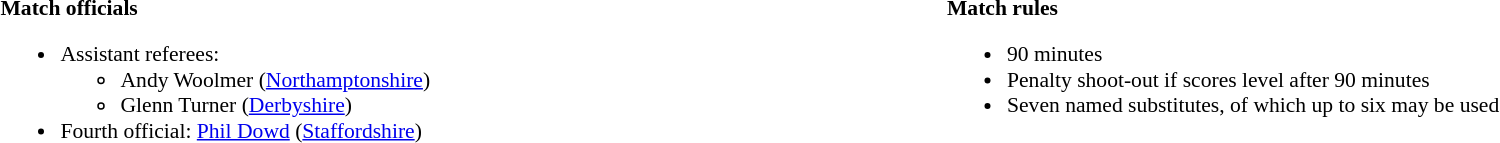<table width=100% style="font-size:90%">
<tr>
<td width=50% valign=top><br><strong>Match officials</strong><ul><li>Assistant referees:<ul><li>Andy Woolmer (<a href='#'>Northamptonshire</a>)</li><li>Glenn Turner (<a href='#'>Derbyshire</a>)</li></ul></li><li>Fourth official: <a href='#'>Phil Dowd</a> (<a href='#'>Staffordshire</a>)</li></ul></td>
<td width=50% valign=top><br><strong>Match rules</strong><ul><li>90 minutes</li><li>Penalty shoot-out if scores level after 90 minutes</li><li>Seven named substitutes, of which up to six may be used</li></ul></td>
</tr>
</table>
